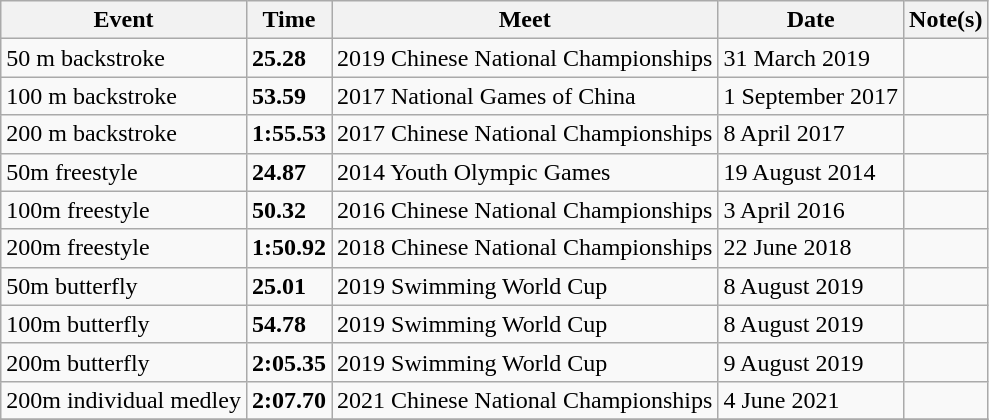<table class="wikitable">
<tr>
<th>Event</th>
<th>Time</th>
<th>Meet</th>
<th>Date</th>
<th>Note(s)</th>
</tr>
<tr>
<td>50 m backstroke</td>
<td><strong>25.28</strong></td>
<td>2019 Chinese National Championships</td>
<td>31 March 2019</td>
<td></td>
</tr>
<tr>
<td>100 m backstroke</td>
<td><strong>53.59</strong></td>
<td>2017 National Games of China</td>
<td>1 September 2017</td>
<td></td>
</tr>
<tr>
<td>200 m backstroke</td>
<td><strong>1:55.53</strong></td>
<td>2017 Chinese National Championships</td>
<td>8 April 2017</td>
<td></td>
</tr>
<tr>
<td>50m freestyle</td>
<td><strong>24.87</strong></td>
<td>2014 Youth Olympic Games</td>
<td>19 August 2014</td>
<td></td>
</tr>
<tr>
<td>100m freestyle</td>
<td><strong>50.32</strong></td>
<td>2016 Chinese National Championships</td>
<td>3 April 2016</td>
<td></td>
</tr>
<tr>
<td>200m freestyle</td>
<td><strong>1:50.92</strong></td>
<td>2018 Chinese National Championships</td>
<td>22 June 2018</td>
<td></td>
</tr>
<tr>
<td>50m butterfly</td>
<td><strong>25.01</strong></td>
<td>2019 Swimming World Cup</td>
<td>8 August 2019</td>
<td></td>
</tr>
<tr>
<td>100m butterfly</td>
<td><strong>54.78</strong></td>
<td>2019 Swimming World Cup</td>
<td>8 August 2019</td>
<td></td>
</tr>
<tr>
<td>200m butterfly</td>
<td><strong>2:05.35</strong></td>
<td>2019 Swimming World Cup</td>
<td>9 August 2019</td>
<td></td>
</tr>
<tr>
<td>200m individual medley</td>
<td><strong>2:07.70</strong></td>
<td>2021 Chinese National Championships</td>
<td>4 June 2021</td>
<td></td>
</tr>
<tr>
</tr>
</table>
